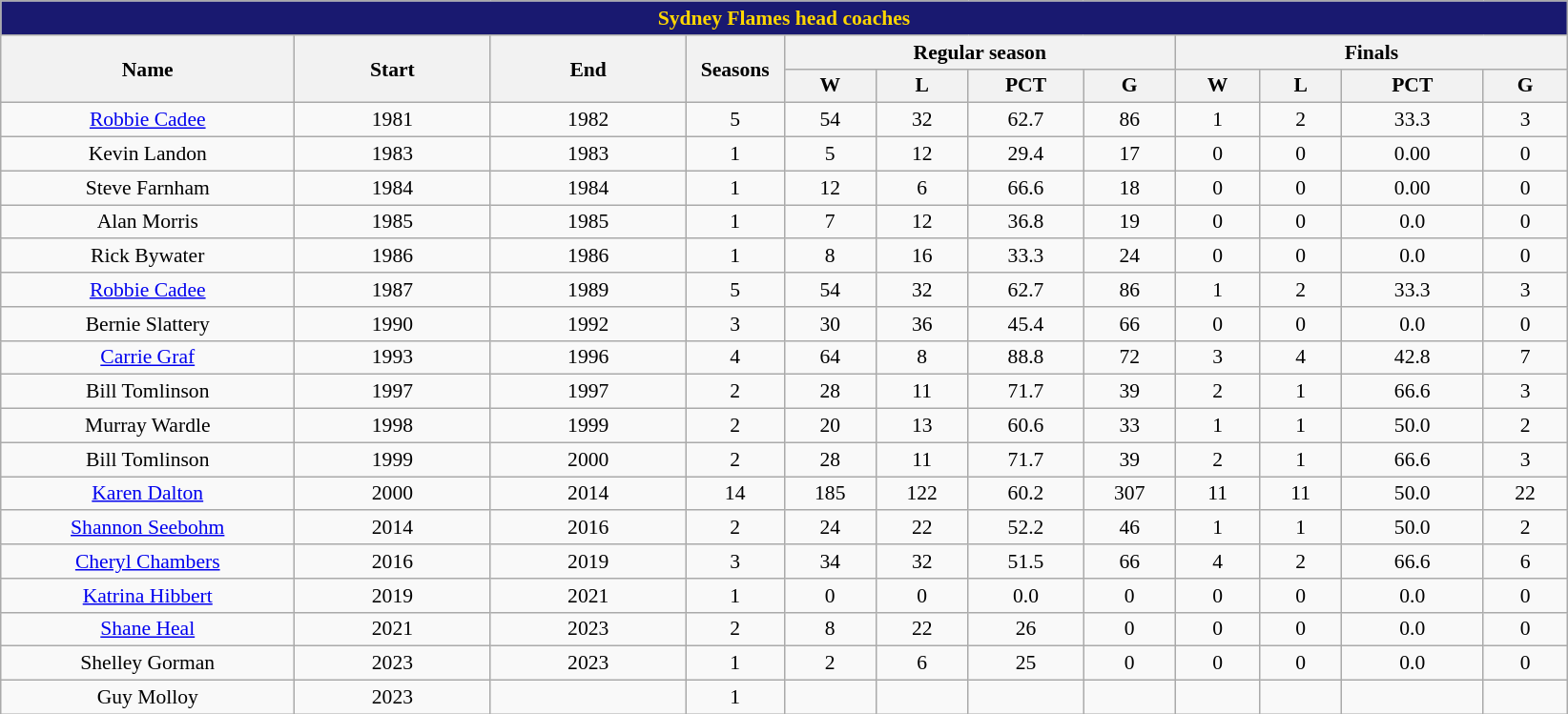<table class="wikitable"  style="clear:both; margin:1.5em auto; text-align:center; font-size:90%">
<tr>
<th colspan=12  style="background:midnightblue; color:gold;">Sydney Flames head coaches</th>
</tr>
<tr>
<th style="width:15%;" rowspan=2>Name</th>
<th style="width:10%;" rowspan=2>Start</th>
<th style="width:10%;" rowspan=2>End</th>
<th style="width:5%;" rowspan=2>Seasons</th>
<th style="width:20%;" colspan=4>Regular season</th>
<th style="width:20%;" colspan=4>Finals</th>
</tr>
<tr>
<th>W</th>
<th>L</th>
<th>PCT</th>
<th>G</th>
<th>W</th>
<th>L</th>
<th>PCT</th>
<th>G</th>
</tr>
<tr>
<td><a href='#'>Robbie Cadee</a> </td>
<td>1981</td>
<td>1982</td>
<td>5</td>
<td>54</td>
<td>32</td>
<td>62.7</td>
<td>86</td>
<td>1</td>
<td>2</td>
<td>33.3</td>
<td>3</td>
</tr>
<tr>
<td>Kevin Landon</td>
<td>1983</td>
<td>1983</td>
<td>1</td>
<td>5</td>
<td>12</td>
<td>29.4</td>
<td>17</td>
<td>0</td>
<td>0</td>
<td>0.00</td>
<td>0</td>
</tr>
<tr>
<td>Steve Farnham</td>
<td>1984</td>
<td>1984</td>
<td>1</td>
<td>12</td>
<td>6</td>
<td>66.6</td>
<td>18</td>
<td>0</td>
<td>0</td>
<td>0.00</td>
<td>0</td>
</tr>
<tr>
<td>Alan Morris</td>
<td>1985</td>
<td>1985</td>
<td>1</td>
<td>7</td>
<td>12</td>
<td>36.8</td>
<td>19</td>
<td>0</td>
<td>0</td>
<td>0.0</td>
<td>0</td>
</tr>
<tr>
<td>Rick Bywater</td>
<td>1986</td>
<td>1986</td>
<td>1</td>
<td>8</td>
<td>16</td>
<td>33.3</td>
<td>24</td>
<td>0</td>
<td>0</td>
<td>0.0</td>
<td>0</td>
</tr>
<tr>
<td><a href='#'>Robbie Cadee</a> </td>
<td>1987</td>
<td>1989</td>
<td>5</td>
<td>54</td>
<td>32</td>
<td>62.7</td>
<td>86</td>
<td>1</td>
<td>2</td>
<td>33.3</td>
<td>3</td>
</tr>
<tr>
<td>Bernie Slattery</td>
<td>1990</td>
<td>1992</td>
<td>3</td>
<td>30</td>
<td>36</td>
<td>45.4</td>
<td>66</td>
<td>0</td>
<td>0</td>
<td>0.0</td>
<td>0</td>
</tr>
<tr>
<td><a href='#'>Carrie Graf</a></td>
<td>1993</td>
<td>1996</td>
<td>4</td>
<td>64</td>
<td>8</td>
<td>88.8</td>
<td>72</td>
<td>3</td>
<td>4</td>
<td>42.8</td>
<td>7</td>
</tr>
<tr>
<td>Bill Tomlinson </td>
<td>1997</td>
<td>1997</td>
<td>2</td>
<td>28</td>
<td>11</td>
<td>71.7</td>
<td>39</td>
<td>2</td>
<td>1</td>
<td>66.6</td>
<td>3</td>
</tr>
<tr>
<td>Murray Wardle</td>
<td>1998</td>
<td>1999</td>
<td>2</td>
<td>20</td>
<td>13</td>
<td>60.6</td>
<td>33</td>
<td>1</td>
<td>1</td>
<td>50.0</td>
<td>2</td>
</tr>
<tr>
<td>Bill Tomlinson </td>
<td>1999</td>
<td>2000</td>
<td>2</td>
<td>28</td>
<td>11</td>
<td>71.7</td>
<td>39</td>
<td>2</td>
<td>1</td>
<td>66.6</td>
<td>3</td>
</tr>
<tr>
<td><a href='#'>Karen Dalton</a></td>
<td>2000</td>
<td>2014</td>
<td>14</td>
<td>185</td>
<td>122</td>
<td>60.2</td>
<td>307</td>
<td>11</td>
<td>11</td>
<td>50.0</td>
<td>22</td>
</tr>
<tr>
<td><a href='#'>Shannon Seebohm</a></td>
<td>2014</td>
<td>2016</td>
<td>2</td>
<td>24</td>
<td>22</td>
<td>52.2</td>
<td>46</td>
<td>1</td>
<td>1</td>
<td>50.0</td>
<td>2</td>
</tr>
<tr>
<td><a href='#'>Cheryl Chambers</a></td>
<td>2016</td>
<td>2019</td>
<td>3</td>
<td>34</td>
<td>32</td>
<td>51.5</td>
<td>66</td>
<td>4</td>
<td>2</td>
<td>66.6</td>
<td>6</td>
</tr>
<tr>
<td><a href='#'>Katrina Hibbert</a></td>
<td>2019</td>
<td>2021</td>
<td>1</td>
<td>0</td>
<td>0</td>
<td>0.0</td>
<td>0</td>
<td>0</td>
<td>0</td>
<td>0.0</td>
<td>0</td>
</tr>
<tr>
<td><a href='#'>Shane Heal</a></td>
<td>2021</td>
<td>2023</td>
<td>2</td>
<td>8</td>
<td>22</td>
<td>26</td>
<td>0</td>
<td>0</td>
<td>0</td>
<td>0.0</td>
<td>0</td>
</tr>
<tr>
<td>Shelley Gorman</td>
<td>2023</td>
<td>2023</td>
<td>1</td>
<td>2</td>
<td>6</td>
<td>25</td>
<td>0</td>
<td>0</td>
<td>0</td>
<td>0.0</td>
<td>0</td>
</tr>
<tr>
<td>Guy Molloy</td>
<td>2023</td>
<td></td>
<td>1</td>
<td></td>
<td></td>
<td></td>
<td></td>
<td></td>
<td></td>
<td></td>
<td></td>
</tr>
</table>
